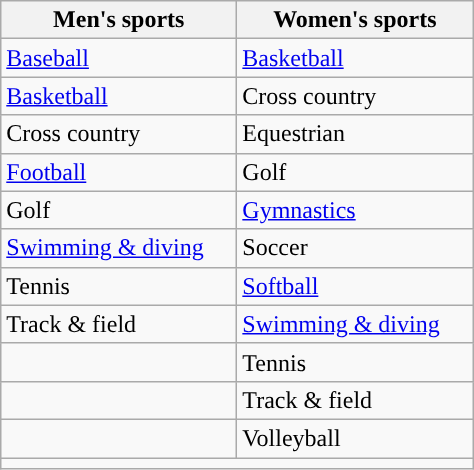<table class="wikitable" style=" ">
<tr>
<th width=150px>Men's sports</th>
<th width=150px>Women's sports</th>
</tr>
<tr>
<td><a href='#'>Baseball</a></td>
<td><a href='#'>Basketball</a></td>
</tr>
<tr>
<td><a href='#'>Basketball</a></td>
<td>Cross country</td>
</tr>
<tr>
<td>Cross country</td>
<td>Equestrian</td>
</tr>
<tr>
<td><a href='#'>Football</a></td>
<td>Golf</td>
</tr>
<tr>
<td>Golf</td>
<td><a href='#'>Gymnastics</a></td>
</tr>
<tr>
<td><a href='#'>Swimming & diving</a></td>
<td>Soccer</td>
</tr>
<tr>
<td>Tennis</td>
<td><a href='#'>Softball</a></td>
</tr>
<tr>
<td>Track & field</td>
<td><a href='#'>Swimming & diving</a></td>
</tr>
<tr>
<td></td>
<td>Tennis</td>
</tr>
<tr>
<td></td>
<td>Track & field</td>
</tr>
<tr>
<td></td>
<td>Volleyball</td>
</tr>
<tr>
<td colspan="2"></td>
</tr>
</table>
